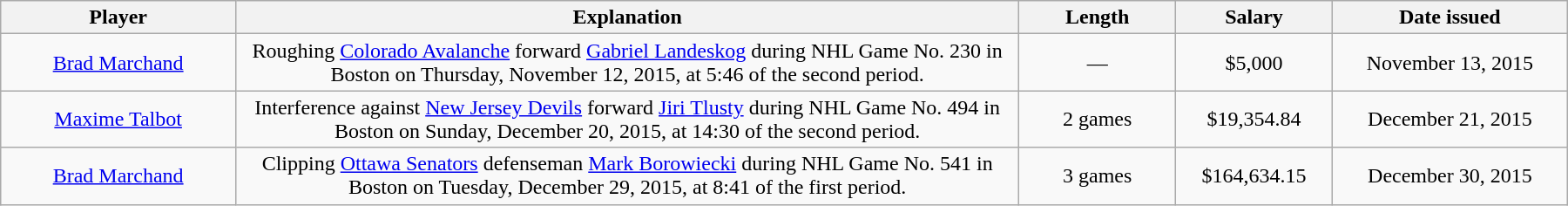<table class="wikitable" style="width:75em; text-align:center;">
<tr>
<th style="width:15%;">Player</th>
<th style="width:50%;">Explanation</th>
<th style="width:10%;">Length</th>
<th style="width:10%;">Salary</th>
<th style="width:15%;">Date issued</th>
</tr>
<tr>
<td><a href='#'>Brad Marchand</a></td>
<td>Roughing <a href='#'>Colorado Avalanche</a> forward <a href='#'>Gabriel Landeskog</a> during NHL Game No. 230 in Boston on Thursday, November 12, 2015, at 5:46 of the second period.</td>
<td>—</td>
<td>$5,000</td>
<td>November 13, 2015</td>
</tr>
<tr>
<td><a href='#'>Maxime Talbot</a></td>
<td>Interference against <a href='#'>New Jersey Devils</a> forward <a href='#'>Jiri Tlusty</a> during NHL Game No. 494 in Boston on Sunday, December 20, 2015, at 14:30 of the second period.</td>
<td>2 games</td>
<td>$19,354.84</td>
<td>December 21, 2015</td>
</tr>
<tr>
<td><a href='#'>Brad Marchand</a></td>
<td>Clipping <a href='#'>Ottawa Senators</a> defenseman <a href='#'>Mark Borowiecki</a> during NHL Game No. 541 in Boston on Tuesday, December 29, 2015, at 8:41 of the first period.</td>
<td>3 games</td>
<td>$164,634.15</td>
<td>December 30, 2015</td>
</tr>
</table>
